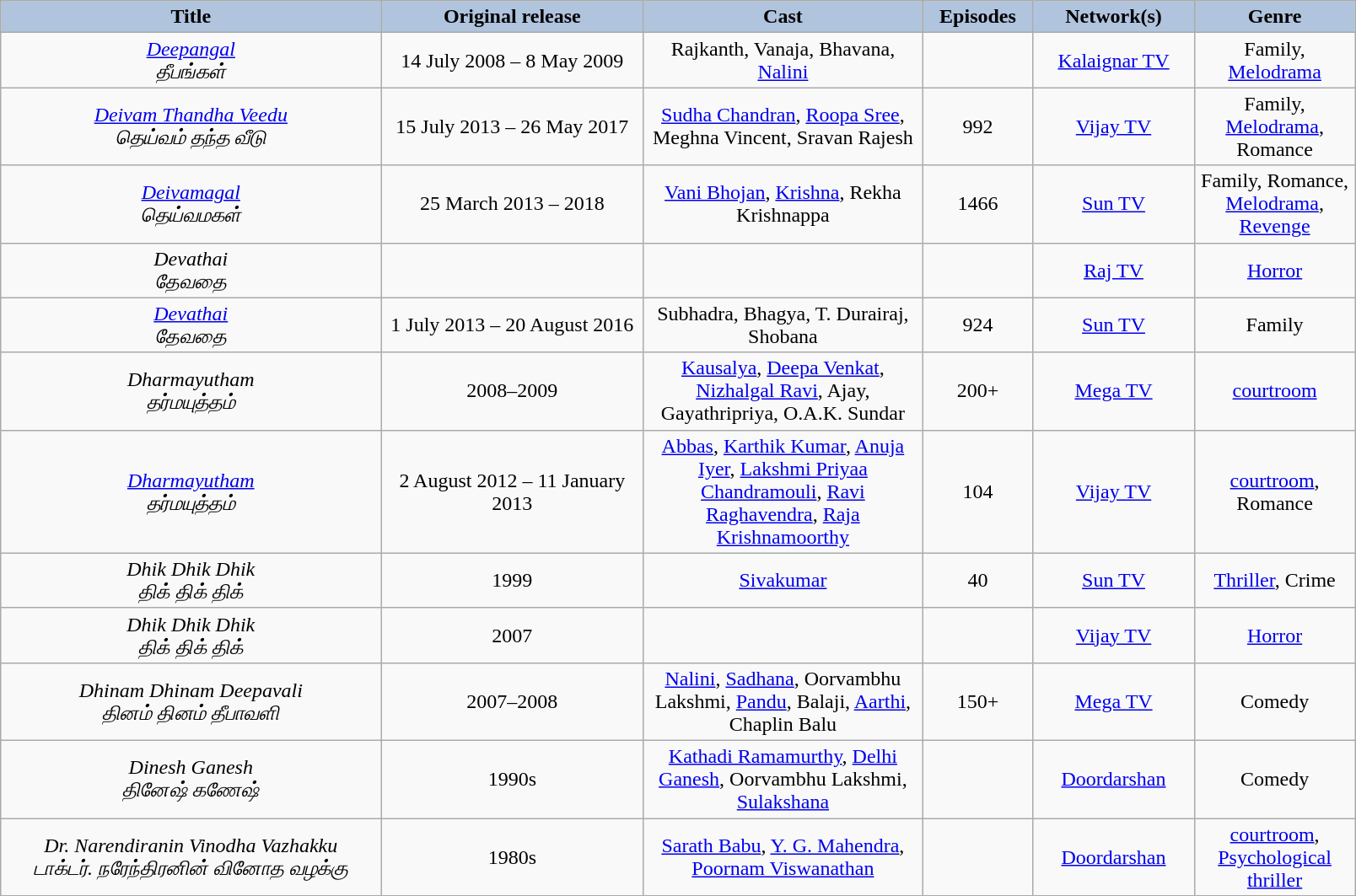<table class="wikitable" style="text-align:center;">
<tr>
<th style="width:220pt; background:LightSteelBlue;">Title</th>
<th style="width:150pt; background:LightSteelBlue;">Original release</th>
<th style="width:160pt; background:LightSteelBlue;">Cast</th>
<th style="width:60pt; background:LightSteelBlue;">Episodes</th>
<th style="width:90pt; background:LightSteelBlue;">Network(s)</th>
<th style="width:90pt; background:LightSteelBlue;">Genre</th>
</tr>
<tr>
<td><em><a href='#'>Deepangal</a></em> <br> <em>தீபங்கள்</em></td>
<td>14 July 2008 – 8 May 2009</td>
<td>Rajkanth, Vanaja, Bhavana, <a href='#'>Nalini</a></td>
<td></td>
<td><a href='#'>Kalaignar TV</a></td>
<td>Family, <a href='#'>Melodrama</a></td>
</tr>
<tr>
<td><em><a href='#'>Deivam Thandha Veedu</a></em> <br> <em>தெய்வம் தந்த வீடு</em></td>
<td>15 July 2013 – 26 May 2017</td>
<td><a href='#'>Sudha Chandran</a>, <a href='#'>Roopa Sree</a>, Meghna Vincent, Sravan Rajesh</td>
<td>992</td>
<td><a href='#'>Vijay TV</a></td>
<td>Family, <a href='#'>Melodrama</a>, Romance</td>
</tr>
<tr>
<td><em><a href='#'>Deivamagal</a></em> <br> <em>தெய்வமகள்</em></td>
<td>25 March 2013 – 2018</td>
<td><a href='#'>Vani Bhojan</a>, <a href='#'>Krishna</a>, Rekha Krishnappa</td>
<td>1466</td>
<td><a href='#'>Sun TV</a></td>
<td>Family, Romance, <a href='#'>Melodrama</a>, <a href='#'>Revenge</a></td>
</tr>
<tr>
<td><em>Devathai</em> <br> <em>தேவதை</em></td>
<td></td>
<td></td>
<td></td>
<td><a href='#'>Raj TV</a></td>
<td><a href='#'>Horror</a></td>
</tr>
<tr>
<td><em><a href='#'>Devathai</a></em> <br> <em>தேவதை</em></td>
<td>1 July 2013 – 20 August 2016</td>
<td>Subhadra, Bhagya, T. Durairaj, Shobana</td>
<td>924</td>
<td><a href='#'>Sun TV</a></td>
<td>Family</td>
</tr>
<tr>
<td><em>Dharmayutham</em> <br> <em>தர்மயுத்தம்</em></td>
<td>2008–2009</td>
<td><a href='#'>Kausalya</a>, <a href='#'>Deepa Venkat</a>, <a href='#'>Nizhalgal Ravi</a>, Ajay, Gayathripriya, O.A.K. Sundar</td>
<td>200+</td>
<td><a href='#'>Mega TV</a></td>
<td><a href='#'>courtroom</a></td>
</tr>
<tr>
<td><em><a href='#'>Dharmayutham</a></em> <br> <em>தர்மயுத்தம்</em></td>
<td>2 August 2012 – 11 January 2013</td>
<td><a href='#'>Abbas</a>, <a href='#'>Karthik Kumar</a>, <a href='#'>Anuja Iyer</a>, <a href='#'>Lakshmi Priyaa Chandramouli</a>, <a href='#'>Ravi Raghavendra</a>, <a href='#'>Raja Krishnamoorthy</a></td>
<td>104</td>
<td><a href='#'>Vijay TV</a></td>
<td><a href='#'>courtroom</a>, Romance</td>
</tr>
<tr>
<td><em>Dhik Dhik Dhik</em> <br> <em>திக் திக் திக்</em></td>
<td>1999</td>
<td><a href='#'>Sivakumar</a></td>
<td>40</td>
<td><a href='#'>Sun TV</a></td>
<td><a href='#'>Thriller</a>, Crime</td>
</tr>
<tr>
<td><em>Dhik Dhik Dhik</em> <br> <em>திக் திக் திக்</em></td>
<td>2007</td>
<td></td>
<td></td>
<td><a href='#'>Vijay TV</a></td>
<td><a href='#'>Horror</a></td>
</tr>
<tr>
<td><em>Dhinam Dhinam Deepavali</em> <br> <em>தினம் தினம் தீபாவளி</em></td>
<td>2007–2008</td>
<td><a href='#'>Nalini</a>, <a href='#'>Sadhana</a>, Oorvambhu Lakshmi, <a href='#'>Pandu</a>, Balaji, <a href='#'>Aarthi</a>, Chaplin Balu</td>
<td>150+</td>
<td><a href='#'>Mega TV</a></td>
<td>Comedy</td>
</tr>
<tr>
<td><em>Dinesh Ganesh</em> <br> <em>தினேஷ் கணேஷ்</em></td>
<td>1990s</td>
<td><a href='#'>Kathadi Ramamurthy</a>, <a href='#'>Delhi Ganesh</a>, Oorvambhu Lakshmi, <a href='#'>Sulakshana</a></td>
<td></td>
<td><a href='#'>Doordarshan</a></td>
<td>Comedy</td>
</tr>
<tr>
<td><em>Dr. Narendiranin Vinodha Vazhakku</em> <br> <em>டாக்டர். நரேந்திரனின் வினோத வழக்கு</em></td>
<td>1980s</td>
<td><a href='#'>Sarath Babu</a>, <a href='#'>Y. G. Mahendra</a>, <a href='#'>Poornam Viswanathan</a></td>
<td></td>
<td><a href='#'>Doordarshan</a></td>
<td><a href='#'>courtroom</a>, <a href='#'>Psychological thriller</a></td>
</tr>
</table>
